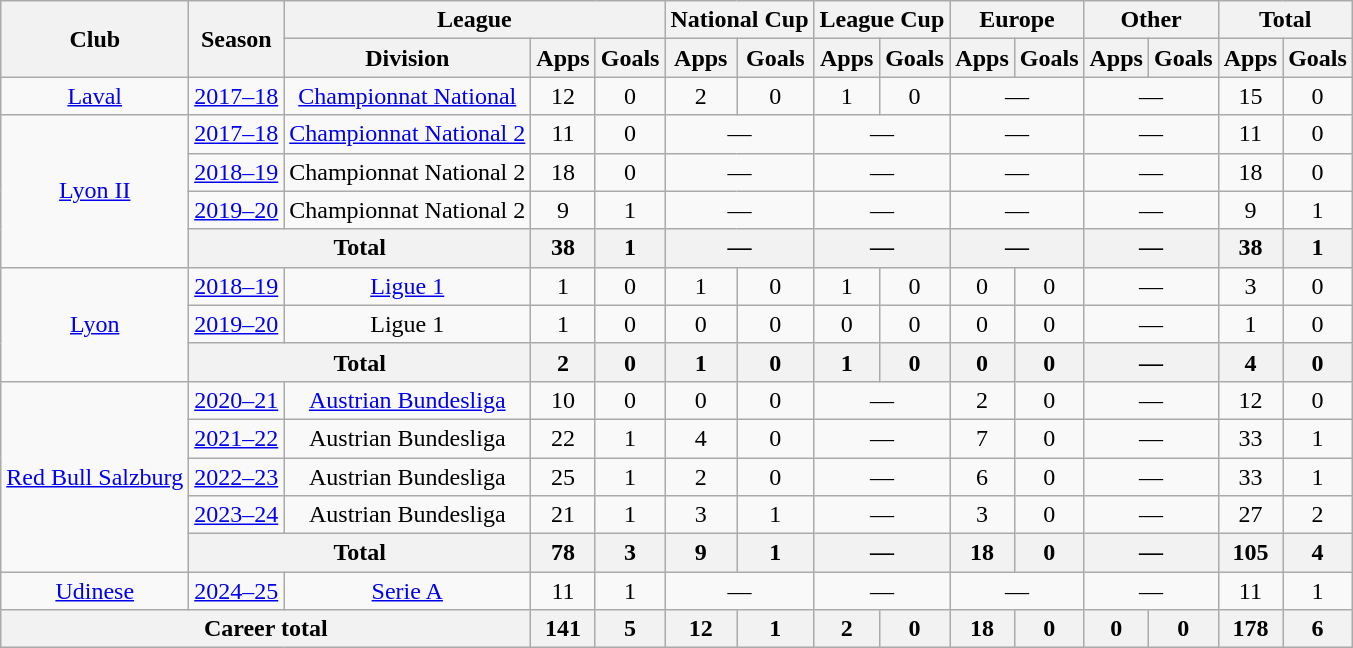<table class="wikitable" style="text-align: center">
<tr>
<th rowspan="2">Club</th>
<th rowspan="2">Season</th>
<th colspan="3">League</th>
<th colspan="2">National Cup</th>
<th colspan="2">League Cup</th>
<th colspan="2">Europe</th>
<th colspan="2">Other</th>
<th colspan="2">Total</th>
</tr>
<tr>
<th>Division</th>
<th>Apps</th>
<th>Goals</th>
<th>Apps</th>
<th>Goals</th>
<th>Apps</th>
<th>Goals</th>
<th>Apps</th>
<th>Goals</th>
<th>Apps</th>
<th>Goals</th>
<th>Apps</th>
<th>Goals</th>
</tr>
<tr>
<td><a href='#'>Laval</a></td>
<td><a href='#'>2017–18</a></td>
<td><a href='#'>Championnat National</a></td>
<td>12</td>
<td>0</td>
<td>2</td>
<td>0</td>
<td>1</td>
<td>0</td>
<td colspan="2">—</td>
<td colspan="2">—</td>
<td>15</td>
<td>0</td>
</tr>
<tr>
<td rowspan="4"><a href='#'>Lyon II</a></td>
<td><a href='#'>2017–18</a></td>
<td><a href='#'>Championnat National 2</a></td>
<td>11</td>
<td>0</td>
<td colspan="2">—</td>
<td colspan="2">—</td>
<td colspan="2">—</td>
<td colspan="2">—</td>
<td>11</td>
<td>0</td>
</tr>
<tr>
<td><a href='#'>2018–19</a></td>
<td>Championnat National 2</td>
<td>18</td>
<td>0</td>
<td colspan="2">—</td>
<td colspan="2">—</td>
<td colspan="2">—</td>
<td colspan="2">—</td>
<td>18</td>
<td>0</td>
</tr>
<tr>
<td><a href='#'>2019–20</a></td>
<td>Championnat National 2</td>
<td>9</td>
<td>1</td>
<td colspan="2">—</td>
<td colspan="2">—</td>
<td colspan="2">—</td>
<td colspan="2">—</td>
<td>9</td>
<td>1</td>
</tr>
<tr>
<th colspan="2">Total</th>
<th>38</th>
<th>1</th>
<th colspan="2">—</th>
<th colspan="2">—</th>
<th colspan="2">—</th>
<th colspan="2">—</th>
<th>38</th>
<th>1</th>
</tr>
<tr>
<td rowspan="3"><a href='#'>Lyon</a></td>
<td><a href='#'>2018–19</a></td>
<td><a href='#'>Ligue 1</a></td>
<td>1</td>
<td>0</td>
<td>1</td>
<td>0</td>
<td>1</td>
<td>0</td>
<td>0</td>
<td>0</td>
<td colspan="2">—</td>
<td>3</td>
<td>0</td>
</tr>
<tr>
<td><a href='#'>2019–20</a></td>
<td>Ligue 1</td>
<td>1</td>
<td>0</td>
<td>0</td>
<td>0</td>
<td>0</td>
<td>0</td>
<td>0</td>
<td>0</td>
<td colspan="2">—</td>
<td>1</td>
<td>0</td>
</tr>
<tr>
<th colspan="2">Total</th>
<th>2</th>
<th>0</th>
<th>1</th>
<th>0</th>
<th>1</th>
<th>0</th>
<th>0</th>
<th>0</th>
<th colspan="2">—</th>
<th>4</th>
<th>0</th>
</tr>
<tr>
<td rowspan="5"><a href='#'>Red Bull Salzburg</a></td>
<td><a href='#'>2020–21</a></td>
<td><a href='#'>Austrian Bundesliga</a></td>
<td>10</td>
<td>0</td>
<td>0</td>
<td>0</td>
<td colspan="2">—</td>
<td>2</td>
<td>0</td>
<td colspan="2">—</td>
<td>12</td>
<td>0</td>
</tr>
<tr>
<td><a href='#'>2021–22</a></td>
<td>Austrian Bundesliga</td>
<td>22</td>
<td>1</td>
<td>4</td>
<td>0</td>
<td colspan="2">—</td>
<td>7</td>
<td>0</td>
<td colspan="2">—</td>
<td>33</td>
<td>1</td>
</tr>
<tr>
<td><a href='#'>2022–23</a></td>
<td>Austrian Bundesliga</td>
<td>25</td>
<td>1</td>
<td>2</td>
<td>0</td>
<td colspan="2">—</td>
<td>6</td>
<td>0</td>
<td colspan="2">—</td>
<td>33</td>
<td>1</td>
</tr>
<tr>
<td><a href='#'>2023–24</a></td>
<td>Austrian Bundesliga</td>
<td>21</td>
<td>1</td>
<td>3</td>
<td>1</td>
<td colspan="2">—</td>
<td>3</td>
<td>0</td>
<td colspan="2">—</td>
<td>27</td>
<td>2</td>
</tr>
<tr>
<th colspan="2">Total</th>
<th>78</th>
<th>3</th>
<th>9</th>
<th>1</th>
<th colspan="2">—</th>
<th>18</th>
<th>0</th>
<th colspan="2">—</th>
<th>105</th>
<th>4</th>
</tr>
<tr>
<td><a href='#'>Udinese</a></td>
<td><a href='#'>2024–25</a></td>
<td><a href='#'>Serie A</a></td>
<td>11</td>
<td>1</td>
<td colspan="2">—</td>
<td colspan="2">—</td>
<td colspan="2">—</td>
<td colspan="2">—</td>
<td>11</td>
<td>1</td>
</tr>
<tr>
<th colspan="3">Career total</th>
<th>141</th>
<th>5</th>
<th>12</th>
<th>1</th>
<th>2</th>
<th>0</th>
<th>18</th>
<th>0</th>
<th>0</th>
<th>0</th>
<th>178</th>
<th>6</th>
</tr>
</table>
